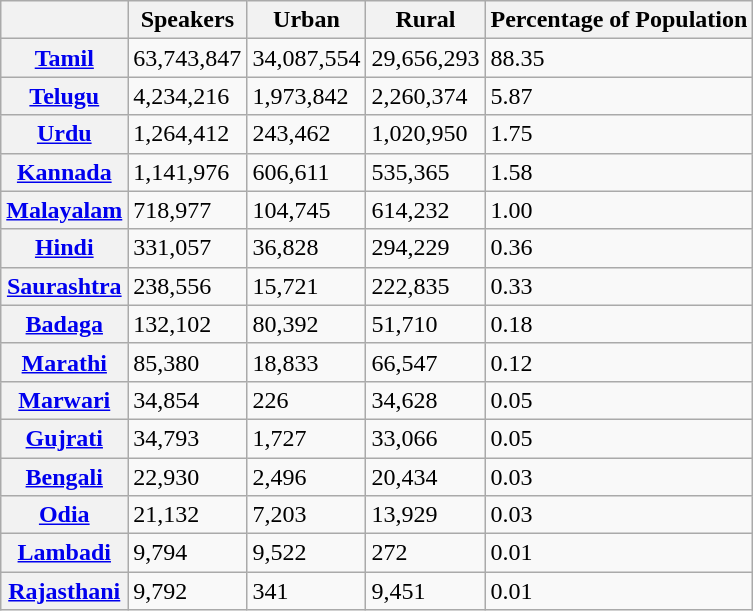<table class="wikitable">
<tr>
<th></th>
<th>Speakers</th>
<th>Urban</th>
<th>Rural</th>
<th>Percentage of Population</th>
</tr>
<tr>
<th><a href='#'>Tamil</a></th>
<td>63,743,847</td>
<td>34,087,554</td>
<td>29,656,293</td>
<td>88.35</td>
</tr>
<tr>
<th><a href='#'>Telugu</a></th>
<td>4,234,216</td>
<td>1,973,842</td>
<td>2,260,374</td>
<td>5.87</td>
</tr>
<tr>
<th><a href='#'>Urdu</a></th>
<td>1,264,412</td>
<td>243,462</td>
<td>1,020,950</td>
<td>1.75</td>
</tr>
<tr>
<th><a href='#'>Kannada</a></th>
<td>1,141,976</td>
<td>606,611</td>
<td>535,365</td>
<td>1.58</td>
</tr>
<tr>
<th><a href='#'>Malayalam</a></th>
<td>718,977</td>
<td>104,745</td>
<td>614,232</td>
<td>1.00</td>
</tr>
<tr>
<th><a href='#'>Hindi</a></th>
<td>331,057</td>
<td>36,828</td>
<td>294,229</td>
<td>0.36</td>
</tr>
<tr>
<th><a href='#'>Saurashtra</a></th>
<td>238,556</td>
<td>15,721</td>
<td>222,835</td>
<td>0.33</td>
</tr>
<tr>
<th><a href='#'>Badaga</a></th>
<td>132,102</td>
<td>80,392</td>
<td>51,710</td>
<td>0.18</td>
</tr>
<tr>
<th><a href='#'>Marathi</a></th>
<td>85,380</td>
<td>18,833</td>
<td>66,547</td>
<td>0.12</td>
</tr>
<tr>
<th><a href='#'>Marwari</a></th>
<td>34,854</td>
<td>226</td>
<td>34,628</td>
<td>0.05</td>
</tr>
<tr>
<th><a href='#'>Gujrati</a></th>
<td>34,793</td>
<td>1,727</td>
<td>33,066</td>
<td>0.05</td>
</tr>
<tr>
<th><a href='#'>Bengali</a></th>
<td>22,930</td>
<td>2,496</td>
<td>20,434</td>
<td>0.03</td>
</tr>
<tr>
<th><a href='#'>Odia</a></th>
<td>21,132</td>
<td>7,203</td>
<td>13,929</td>
<td>0.03</td>
</tr>
<tr>
<th><a href='#'>Lambadi</a></th>
<td>9,794</td>
<td>9,522</td>
<td>272</td>
<td>0.01</td>
</tr>
<tr>
<th><a href='#'>Rajasthani</a></th>
<td>9,792</td>
<td>341</td>
<td>9,451</td>
<td>0.01</td>
</tr>
</table>
